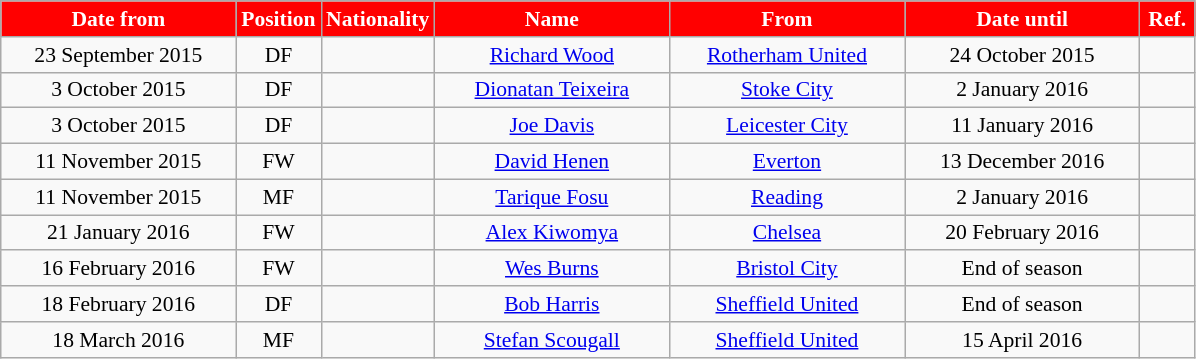<table class="wikitable"  style="text-align:center; font-size:90%; ">
<tr>
<th style="background:#FF0000; color:#FFFFFF; width:150px;">Date from</th>
<th style="background:#FF0000; color:#FFFFFF; width:50px;">Position</th>
<th style="background:#FF0000; color:#FFFFFF; width:50px;">Nationality</th>
<th style="background:#FF0000; color:#FFFFFF; width:150px;">Name</th>
<th style="background:#FF0000; color:#FFFFFF; width:150px;">From</th>
<th style="background:#FF0000; color:#FFFFFF; width:150px;">Date until</th>
<th style="background:#FF0000; color:#FFFFFF; width:30px;">Ref.</th>
</tr>
<tr>
<td>23 September 2015</td>
<td>DF</td>
<td></td>
<td><a href='#'>Richard Wood</a></td>
<td><a href='#'>Rotherham United</a></td>
<td>24 October 2015</td>
<td></td>
</tr>
<tr>
<td>3 October 2015</td>
<td>DF</td>
<td></td>
<td><a href='#'>Dionatan Teixeira</a></td>
<td><a href='#'>Stoke City</a></td>
<td>2 January 2016</td>
<td></td>
</tr>
<tr>
<td>3 October 2015</td>
<td>DF</td>
<td></td>
<td><a href='#'>Joe Davis</a></td>
<td><a href='#'>Leicester City</a></td>
<td>11 January 2016</td>
<td></td>
</tr>
<tr>
<td>11 November 2015</td>
<td>FW</td>
<td></td>
<td><a href='#'>David Henen</a></td>
<td><a href='#'>Everton</a></td>
<td>13 December 2016</td>
<td></td>
</tr>
<tr>
<td>11 November 2015</td>
<td>MF</td>
<td></td>
<td><a href='#'>Tarique Fosu</a></td>
<td><a href='#'>Reading</a></td>
<td>2 January 2016</td>
<td></td>
</tr>
<tr>
<td>21 January 2016</td>
<td>FW</td>
<td></td>
<td><a href='#'>Alex Kiwomya</a></td>
<td><a href='#'>Chelsea</a></td>
<td>20 February 2016</td>
<td></td>
</tr>
<tr>
<td>16 February 2016</td>
<td>FW</td>
<td></td>
<td><a href='#'>Wes Burns</a></td>
<td><a href='#'>Bristol City</a></td>
<td>End of season</td>
<td></td>
</tr>
<tr>
<td>18 February 2016</td>
<td>DF</td>
<td></td>
<td><a href='#'>Bob Harris</a></td>
<td><a href='#'>Sheffield United</a></td>
<td>End of season</td>
<td></td>
</tr>
<tr>
<td>18 March 2016</td>
<td>MF</td>
<td></td>
<td><a href='#'>Stefan Scougall</a></td>
<td><a href='#'>Sheffield United</a></td>
<td>15 April 2016</td>
<td></td>
</tr>
</table>
